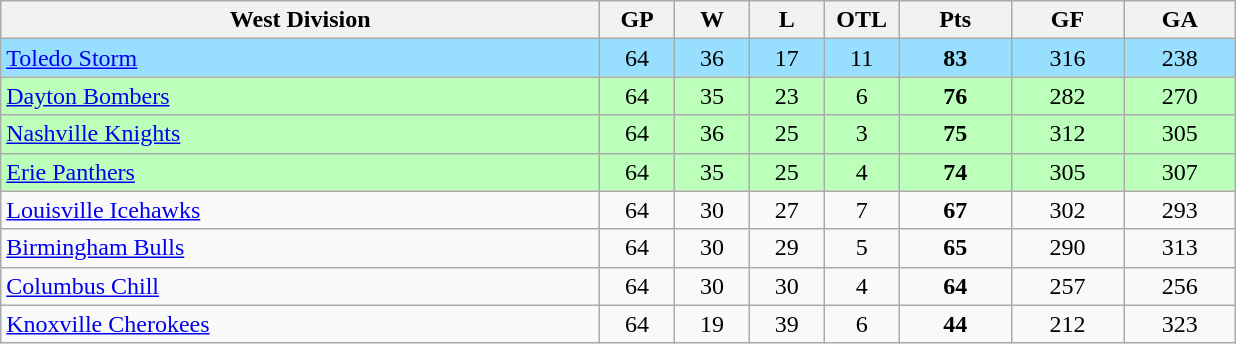<table class="wikitable" style="text-align:center">
<tr>
<th bgcolor="#DDDDFF" width="40%">West Division</th>
<th bgcolor="#DDDDFF" width="5%">GP</th>
<th bgcolor="#DDDDFF" width="5%">W</th>
<th bgcolor="#DDDDFF" width="5%">L</th>
<th bgcolor="#DDDDFF" width="5%">OTL</th>
<th bgcolor="#DDDDFF" width="7.5%">Pts</th>
<th bgcolor="#DDDDFF" width="7.5%">GF</th>
<th bgcolor="#DDDDFF" width="7.5%">GA</th>
</tr>
<tr bgcolor="#97DEFF">
<td align=left><a href='#'>Toledo Storm</a></td>
<td>64</td>
<td>36</td>
<td>17</td>
<td>11</td>
<td><strong>83</strong></td>
<td>316</td>
<td>238</td>
</tr>
<tr bgcolor="#bbffbb">
<td align=left><a href='#'>Dayton Bombers</a></td>
<td>64</td>
<td>35</td>
<td>23</td>
<td>6</td>
<td><strong>76</strong></td>
<td>282</td>
<td>270</td>
</tr>
<tr bgcolor="#bbffbb">
<td align=left><a href='#'>Nashville Knights</a></td>
<td>64</td>
<td>36</td>
<td>25</td>
<td>3</td>
<td><strong>75</strong></td>
<td>312</td>
<td>305</td>
</tr>
<tr bgcolor="#bbffbb">
<td align=left><a href='#'>Erie Panthers</a></td>
<td>64</td>
<td>35</td>
<td>25</td>
<td>4</td>
<td><strong>74</strong></td>
<td>305</td>
<td>307</td>
</tr>
<tr>
<td align=left><a href='#'>Louisville Icehawks</a></td>
<td>64</td>
<td>30</td>
<td>27</td>
<td>7</td>
<td><strong>67</strong></td>
<td>302</td>
<td>293</td>
</tr>
<tr>
<td align=left><a href='#'>Birmingham Bulls</a></td>
<td>64</td>
<td>30</td>
<td>29</td>
<td>5</td>
<td><strong>65</strong></td>
<td>290</td>
<td>313</td>
</tr>
<tr>
<td align=left><a href='#'>Columbus Chill</a></td>
<td>64</td>
<td>30</td>
<td>30</td>
<td>4</td>
<td><strong>64</strong></td>
<td>257</td>
<td>256</td>
</tr>
<tr>
<td align=left><a href='#'>Knoxville Cherokees</a></td>
<td>64</td>
<td>19</td>
<td>39</td>
<td>6</td>
<td><strong>44</strong></td>
<td>212</td>
<td>323</td>
</tr>
</table>
